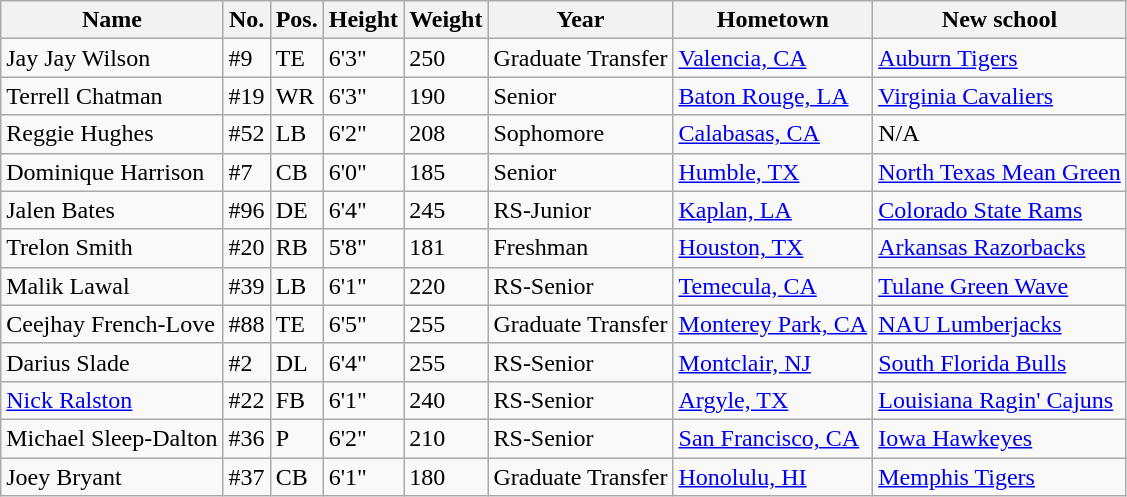<table class="wikitable sortable">
<tr>
<th>Name</th>
<th>No.</th>
<th>Pos.</th>
<th>Height</th>
<th>Weight</th>
<th>Year</th>
<th>Hometown</th>
<th class="unsortable">New school</th>
</tr>
<tr>
<td>Jay Jay Wilson</td>
<td>#9</td>
<td>TE</td>
<td>6'3"</td>
<td>250</td>
<td>Graduate Transfer</td>
<td><a href='#'>Valencia, CA</a></td>
<td><a href='#'>Auburn Tigers</a></td>
</tr>
<tr>
<td>Terrell Chatman</td>
<td>#19</td>
<td>WR</td>
<td>6'3"</td>
<td>190</td>
<td>Senior</td>
<td><a href='#'>Baton Rouge, LA</a></td>
<td><a href='#'>Virginia Cavaliers</a></td>
</tr>
<tr>
<td>Reggie Hughes</td>
<td>#52</td>
<td>LB</td>
<td>6'2"</td>
<td>208</td>
<td>Sophomore</td>
<td><a href='#'>Calabasas, CA</a></td>
<td>N/A</td>
</tr>
<tr>
<td>Dominique Harrison</td>
<td>#7</td>
<td>CB</td>
<td>6'0"</td>
<td>185</td>
<td>Senior</td>
<td><a href='#'>Humble, TX</a></td>
<td><a href='#'>North Texas Mean Green</a></td>
</tr>
<tr>
<td>Jalen Bates</td>
<td>#96</td>
<td>DE</td>
<td>6'4"</td>
<td>245</td>
<td>RS-Junior</td>
<td><a href='#'>Kaplan, LA</a></td>
<td><a href='#'>Colorado State Rams</a></td>
</tr>
<tr>
<td>Trelon Smith</td>
<td>#20</td>
<td>RB</td>
<td>5'8"</td>
<td>181</td>
<td>Freshman</td>
<td><a href='#'>Houston, TX</a></td>
<td><a href='#'>Arkansas Razorbacks</a></td>
</tr>
<tr>
<td>Malik Lawal</td>
<td>#39</td>
<td>LB</td>
<td>6'1"</td>
<td>220</td>
<td>RS-Senior</td>
<td><a href='#'>Temecula, CA</a></td>
<td><a href='#'>Tulane Green Wave</a></td>
</tr>
<tr>
<td>Ceejhay French-Love</td>
<td>#88</td>
<td>TE</td>
<td>6'5"</td>
<td>255</td>
<td>Graduate Transfer</td>
<td><a href='#'>Monterey Park, CA</a></td>
<td><a href='#'>NAU Lumberjacks</a></td>
</tr>
<tr>
<td>Darius Slade</td>
<td>#2</td>
<td>DL</td>
<td>6'4"</td>
<td>255</td>
<td>RS-Senior</td>
<td><a href='#'>Montclair, NJ</a></td>
<td><a href='#'>South Florida Bulls</a></td>
</tr>
<tr>
<td><a href='#'>Nick Ralston</a></td>
<td>#22</td>
<td>FB</td>
<td>6'1"</td>
<td>240</td>
<td>RS-Senior</td>
<td><a href='#'>Argyle, TX</a></td>
<td><a href='#'>Louisiana Ragin' Cajuns</a></td>
</tr>
<tr>
<td>Michael Sleep-Dalton</td>
<td>#36</td>
<td>P</td>
<td>6'2"</td>
<td>210</td>
<td>RS-Senior</td>
<td><a href='#'>San Francisco, CA</a></td>
<td><a href='#'>Iowa Hawkeyes</a></td>
</tr>
<tr>
<td>Joey Bryant</td>
<td>#37</td>
<td>CB</td>
<td>6'1"</td>
<td>180</td>
<td>Graduate Transfer</td>
<td><a href='#'>Honolulu, HI</a></td>
<td><a href='#'>Memphis Tigers</a></td>
</tr>
</table>
